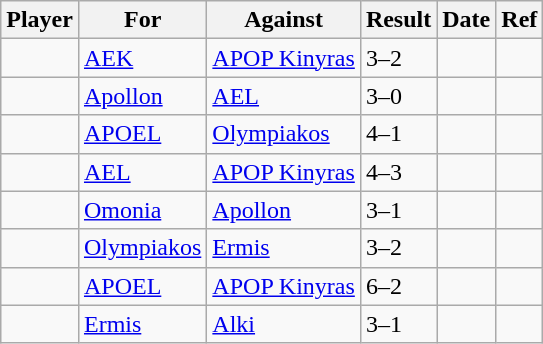<table class="wikitable sortable">
<tr>
<th>Player</th>
<th>For</th>
<th>Against</th>
<th align=center>Result</th>
<th>Date</th>
<th class="unsortable" align="center">Ref</th>
</tr>
<tr>
<td> </td>
<td><a href='#'>AEK</a></td>
<td><a href='#'>APOP Kinyras</a></td>
<td>3–2</td>
<td></td>
<td></td>
</tr>
<tr>
<td> </td>
<td><a href='#'>Apollon</a></td>
<td><a href='#'>AEL</a></td>
<td>3–0</td>
<td></td>
<td></td>
</tr>
<tr>
<td> </td>
<td><a href='#'>APOEL</a></td>
<td><a href='#'>Olympiakos</a></td>
<td>4–1</td>
<td></td>
<td></td>
</tr>
<tr>
<td> </td>
<td><a href='#'>AEL</a></td>
<td><a href='#'>APOP Kinyras</a></td>
<td>4–3</td>
<td></td>
<td></td>
</tr>
<tr>
<td> </td>
<td><a href='#'>Omonia</a></td>
<td><a href='#'>Apollon</a></td>
<td>3–1</td>
<td></td>
<td></td>
</tr>
<tr>
<td> </td>
<td><a href='#'>Olympiakos</a></td>
<td><a href='#'>Ermis</a></td>
<td>3–2</td>
<td></td>
<td></td>
</tr>
<tr>
<td> </td>
<td><a href='#'>APOEL</a></td>
<td><a href='#'>APOP Kinyras</a></td>
<td>6–2</td>
<td></td>
<td></td>
</tr>
<tr>
<td> </td>
<td><a href='#'>Ermis</a></td>
<td><a href='#'>Alki</a></td>
<td>3–1</td>
<td></td>
<td></td>
</tr>
</table>
